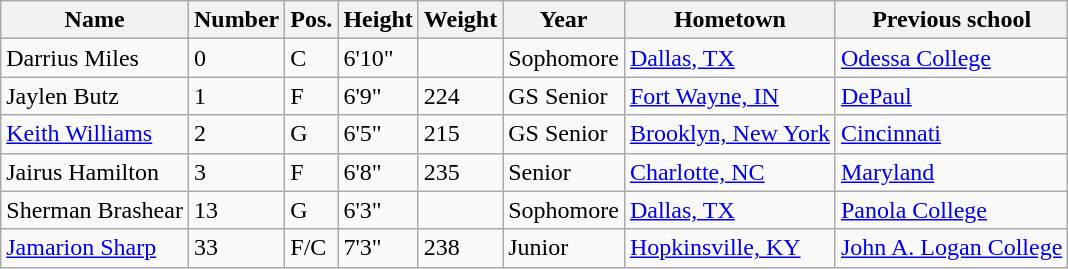<table class="wikitable sortable" border="1">
<tr>
<th>Name</th>
<th>Number</th>
<th>Pos.</th>
<th>Height</th>
<th>Weight</th>
<th>Year</th>
<th>Hometown</th>
<th class="unsortable">Previous school</th>
</tr>
<tr>
<td>Darrius Miles</td>
<td>0</td>
<td>C</td>
<td>6'10"</td>
<td></td>
<td>Sophomore</td>
<td><a href='#'>Dallas, TX</a></td>
<td><a href='#'>Odessa College</a></td>
</tr>
<tr>
<td>Jaylen Butz</td>
<td>1</td>
<td>F</td>
<td>6'9"</td>
<td>224</td>
<td>GS Senior</td>
<td><a href='#'>Fort Wayne, IN</a></td>
<td><a href='#'>DePaul</a></td>
</tr>
<tr>
<td><a href='#'>Keith Williams</a></td>
<td>2</td>
<td>G</td>
<td>6'5"</td>
<td>215</td>
<td>GS Senior</td>
<td><a href='#'>Brooklyn, New York</a></td>
<td><a href='#'>Cincinnati</a></td>
</tr>
<tr>
<td>Jairus Hamilton</td>
<td>3</td>
<td>F</td>
<td>6'8"</td>
<td>235</td>
<td>Senior</td>
<td><a href='#'>Charlotte, NC</a></td>
<td><a href='#'>Maryland</a></td>
</tr>
<tr>
<td>Sherman Brashear</td>
<td>13</td>
<td>G</td>
<td>6'3"</td>
<td></td>
<td>Sophomore</td>
<td><a href='#'>Dallas, TX</a></td>
<td><a href='#'>Panola College</a></td>
</tr>
<tr>
<td><a href='#'>Jamarion Sharp</a></td>
<td>33</td>
<td>F/C</td>
<td>7'3"</td>
<td>238</td>
<td>Junior</td>
<td><a href='#'>Hopkinsville, KY</a></td>
<td><a href='#'>John A. Logan College</a></td>
</tr>
</table>
